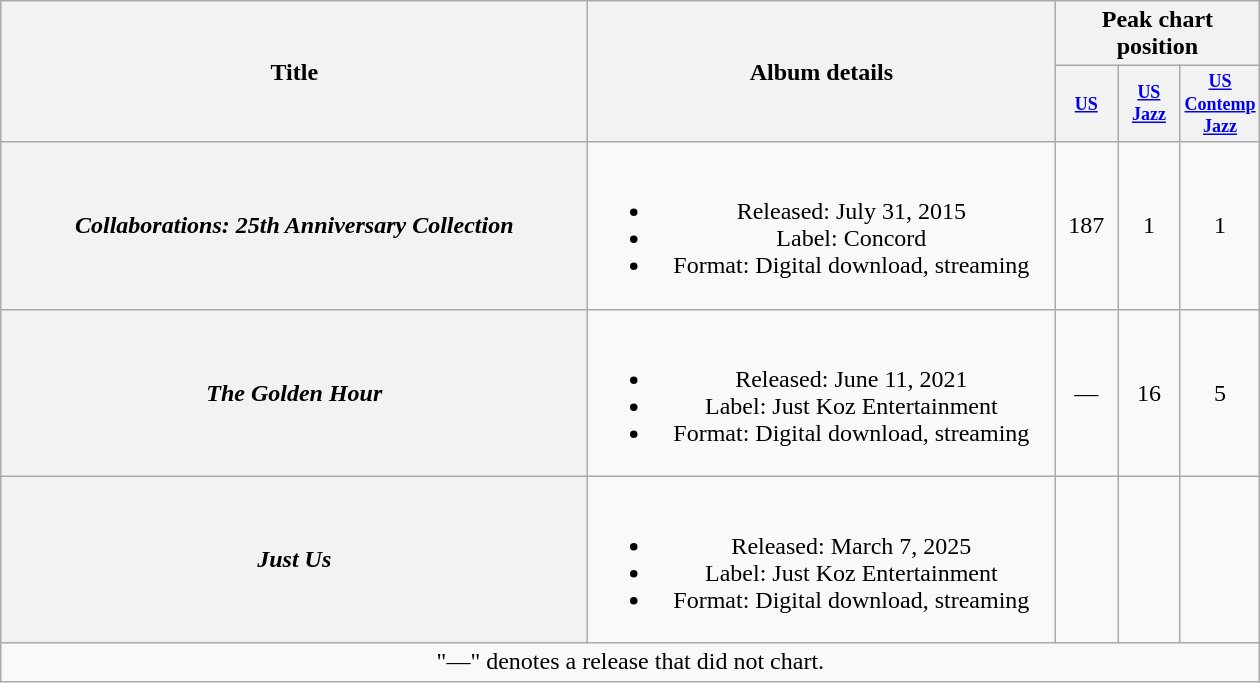<table class="wikitable plainrowheaders" style="text-align:center;" border="1">
<tr>
<th scope="col" rowspan="2" style="width:24em;">Title</th>
<th scope="col" rowspan="2" style="width:19em;">Album details</th>
<th scope="col" colspan="3">Peak chart position</th>
</tr>
<tr>
<th scope="col" style="width:3em;font-size:75%;"><a href='#'>US</a><br></th>
<th scope="col" style="width:3em;font-size:75%;"><a href='#'>US Jazz</a><br></th>
<th scope="col" style="width:3em;font-size:75%;"><a href='#'>US Contemp Jazz</a><br></th>
</tr>
<tr>
<th scope="row"><em>Collaborations: 25th Anniversary Collection</em></th>
<td><br><ul><li>Released: July 31, 2015</li><li>Label: Concord</li><li>Format: Digital download, streaming</li></ul></td>
<td>187</td>
<td>1</td>
<td>1</td>
</tr>
<tr>
<th scope="row"><em>The Golden Hour</em><br> </th>
<td><br><ul><li>Released: June 11, 2021</li><li>Label: Just Koz Entertainment</li><li>Format: Digital download, streaming</li></ul></td>
<td>—</td>
<td>16</td>
<td>5</td>
</tr>
<tr>
<th scope="row"><em>Just Us</em><br> </th>
<td><br><ul><li>Released: March 7, 2025</li><li>Label: Just Koz Entertainment</li><li>Format: Digital download, streaming</li></ul></td>
<td></td>
<td></td>
<td></td>
</tr>
<tr>
<td style=text-align:center" colspan="12" style="font-size: 8pt">"—" denotes a release that did not chart.</td>
</tr>
</table>
